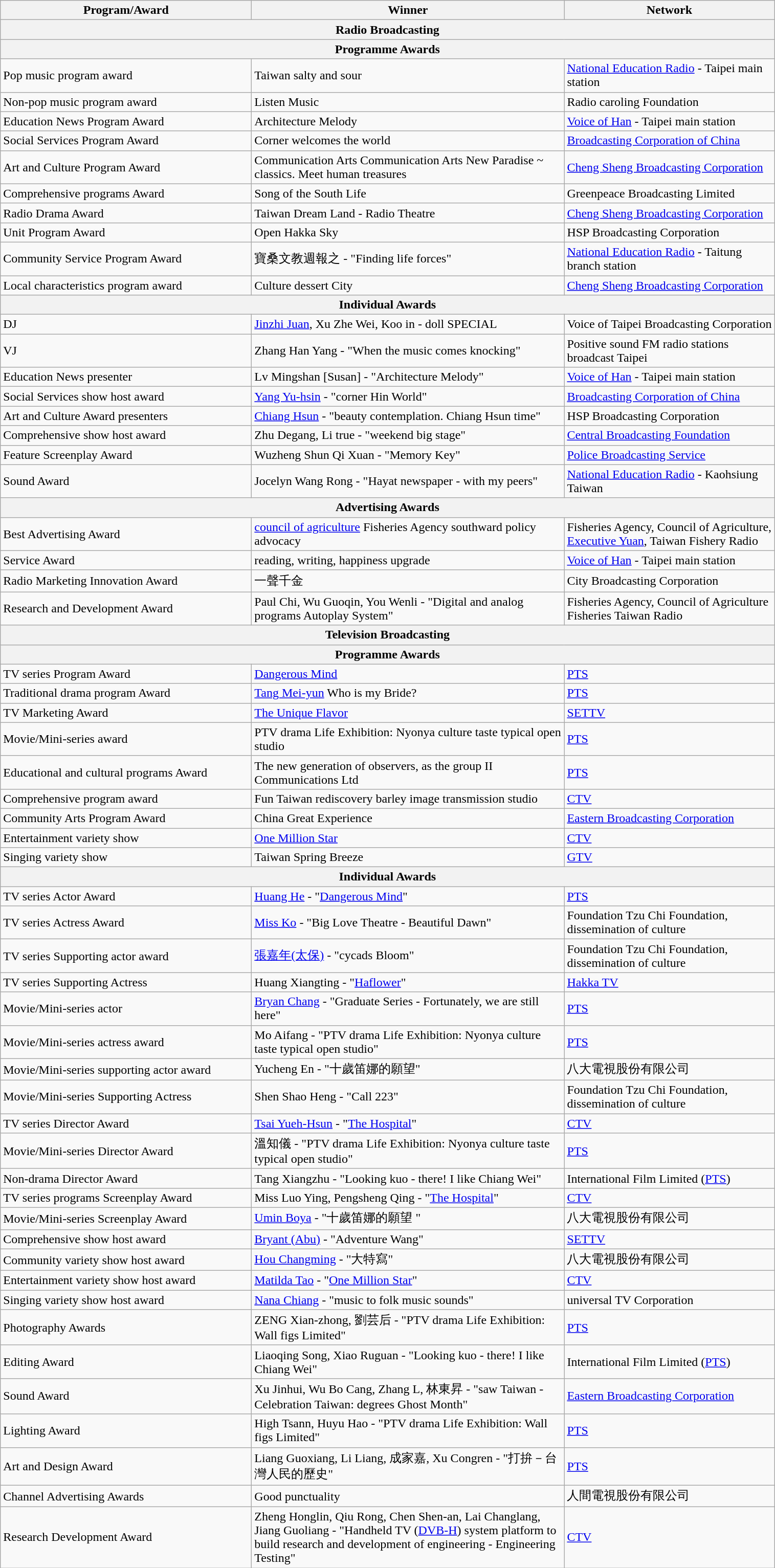<table class="wikitable">
<tr>
<th style="width:240pt;">Program/Award</th>
<th style="width:300pt;">Winner</th>
<th style="width:200pt;">Network</th>
</tr>
<tr>
<th colspan=3 style="text-align:center" style="background:#99CCFF;">Radio Broadcasting</th>
</tr>
<tr>
<th colspan=3 style="text-align:center" style="background:LightSteelBlue;">Programme Awards</th>
</tr>
<tr>
<td>Pop music program award</td>
<td>Taiwan salty and sour</td>
<td><a href='#'>National Education Radio</a> - Taipei main station</td>
</tr>
<tr>
<td>Non-pop music program award</td>
<td>Listen Music</td>
<td>Radio caroling Foundation</td>
</tr>
<tr>
<td>Education News Program Award</td>
<td>Architecture Melody</td>
<td><a href='#'>Voice of Han</a> - Taipei main station</td>
</tr>
<tr>
<td>Social Services Program Award</td>
<td>Corner welcomes the world</td>
<td><a href='#'>Broadcasting Corporation of China</a></td>
</tr>
<tr>
<td>Art and Culture Program Award</td>
<td>Communication Arts Communication Arts New Paradise ~ classics. Meet human treasures</td>
<td><a href='#'>Cheng Sheng Broadcasting Corporation</a></td>
</tr>
<tr>
<td>Comprehensive programs Award</td>
<td>Song of the South Life</td>
<td>Greenpeace Broadcasting Limited</td>
</tr>
<tr>
<td>Radio Drama Award</td>
<td>Taiwan Dream Land - Radio Theatre</td>
<td><a href='#'>Cheng Sheng Broadcasting Corporation</a></td>
</tr>
<tr>
<td>Unit Program Award</td>
<td>Open Hakka Sky</td>
<td>HSP Broadcasting Corporation</td>
</tr>
<tr>
<td>Community Service Program Award</td>
<td>寶桑文教週報之 - "Finding life forces"</td>
<td><a href='#'>National Education Radio</a> - Taitung branch station</td>
</tr>
<tr>
<td>Local characteristics program award</td>
<td>Culture dessert City</td>
<td><a href='#'>Cheng Sheng Broadcasting Corporation</a></td>
</tr>
<tr>
<th colspan=3 style="text-align:center" style="background:LightSteelBlue;">Individual Awards</th>
</tr>
<tr>
<td>DJ</td>
<td><a href='#'>Jinzhi Juan</a>, Xu Zhe Wei, Koo in - doll SPECIAL</td>
<td>Voice of Taipei Broadcasting Corporation</td>
</tr>
<tr>
<td>VJ</td>
<td>Zhang Han Yang - "When the music comes knocking"</td>
<td>Positive sound FM radio stations broadcast Taipei</td>
</tr>
<tr>
<td>Education News presenter</td>
<td>Lv Mingshan [Susan] - "Architecture Melody"</td>
<td><a href='#'>Voice of Han</a> - Taipei main station</td>
</tr>
<tr>
<td>Social Services show host award</td>
<td><a href='#'>Yang Yu-hsin</a> - "corner Hin World"</td>
<td><a href='#'>Broadcasting Corporation of China</a></td>
</tr>
<tr>
<td>Art and Culture Award presenters</td>
<td><a href='#'>Chiang Hsun</a> - "beauty contemplation. Chiang Hsun time"</td>
<td>HSP Broadcasting Corporation</td>
</tr>
<tr>
<td>Comprehensive show host award</td>
<td>Zhu Degang, Li true - "weekend big stage"</td>
<td><a href='#'>Central Broadcasting Foundation</a></td>
</tr>
<tr>
<td>Feature Screenplay Award</td>
<td>Wuzheng Shun Qi Xuan - "Memory Key"</td>
<td><a href='#'>Police Broadcasting Service</a></td>
</tr>
<tr>
<td>Sound Award</td>
<td>Jocelyn Wang Rong - "Hayat newspaper - with my peers"</td>
<td><a href='#'>National Education Radio</a> - Kaohsiung Taiwan</td>
</tr>
<tr>
<th colspan=3 style="text-align:center" style="background:LightSteelBlue;">Advertising Awards</th>
</tr>
<tr>
<td>Best Advertising Award</td>
<td><a href='#'>council of agriculture</a> Fisheries Agency southward policy advocacy</td>
<td>Fisheries Agency, Council of Agriculture, <a href='#'>Executive Yuan</a>, Taiwan Fishery Radio</td>
</tr>
<tr>
<td>Service Award</td>
<td>reading, writing, happiness upgrade</td>
<td><a href='#'>Voice of Han</a> - Taipei main station</td>
</tr>
<tr>
<td>Radio Marketing Innovation Award</td>
<td>一聲千金</td>
<td>City Broadcasting Corporation</td>
</tr>
<tr>
<td>Research and Development Award</td>
<td>Paul Chi, Wu Guoqin, You Wenli - "Digital and analog programs Autoplay System"</td>
<td>Fisheries Agency, Council of Agriculture Fisheries Taiwan Radio</td>
</tr>
<tr>
<th colspan=3 style="text-align:center" style="background:#99CCFF;">Television Broadcasting</th>
</tr>
<tr>
<th colspan=3 style="text-align:center" style="background:LightSteelBlue;">Programme Awards</th>
</tr>
<tr>
<td>TV series Program Award</td>
<td><a href='#'>Dangerous Mind</a></td>
<td><a href='#'>PTS</a></td>
</tr>
<tr>
<td>Traditional drama program Award</td>
<td><a href='#'>Tang Mei-yun</a> Who is my Bride?</td>
<td><a href='#'>PTS</a></td>
</tr>
<tr>
<td>TV Marketing Award</td>
<td><a href='#'>The Unique Flavor</a></td>
<td><a href='#'>SETTV</a></td>
</tr>
<tr>
<td>Movie/Mini-series award</td>
<td>PTV drama Life Exhibition: Nyonya culture taste typical open studio</td>
<td><a href='#'>PTS</a></td>
</tr>
<tr>
<td>Educational and cultural programs Award</td>
<td>The new generation of observers, as the group II Communications Ltd</td>
<td><a href='#'>PTS</a></td>
</tr>
<tr>
<td>Comprehensive program award</td>
<td>Fun Taiwan rediscovery barley image transmission studio</td>
<td><a href='#'>CTV</a></td>
</tr>
<tr>
<td>Community Arts Program Award</td>
<td>China Great Experience</td>
<td><a href='#'>Eastern Broadcasting Corporation</a></td>
</tr>
<tr>
<td>Entertainment variety show</td>
<td><a href='#'>One Million Star</a></td>
<td><a href='#'>CTV</a></td>
</tr>
<tr>
<td>Singing variety show</td>
<td>Taiwan Spring Breeze</td>
<td><a href='#'>GTV</a></td>
</tr>
<tr>
<th colspan=3 style="text-align:center" style="background:LightSteelBlue;">Individual Awards</th>
</tr>
<tr>
<td>TV series Actor Award</td>
<td><a href='#'>Huang He</a> - "<a href='#'>Dangerous Mind</a>"</td>
<td><a href='#'>PTS</a></td>
</tr>
<tr>
<td>TV series Actress Award</td>
<td><a href='#'>Miss Ko</a> - "Big Love Theatre - Beautiful Dawn"</td>
<td>Foundation Tzu Chi Foundation, dissemination of culture</td>
</tr>
<tr>
<td>TV series Supporting actor award</td>
<td><a href='#'>張嘉年(太保)</a> - "cycads Bloom"</td>
<td>Foundation Tzu Chi Foundation, dissemination of culture</td>
</tr>
<tr>
<td>TV series Supporting Actress</td>
<td>Huang Xiangting - "<a href='#'>Haflower</a>"</td>
<td><a href='#'>Hakka TV</a></td>
</tr>
<tr>
<td>Movie/Mini-series actor</td>
<td><a href='#'>Bryan Chang</a> - "Graduate Series - Fortunately, we are still here"</td>
<td><a href='#'>PTS</a></td>
</tr>
<tr>
<td>Movie/Mini-series actress award</td>
<td>Mo Aifang - "PTV drama Life Exhibition: Nyonya culture taste typical open studio"</td>
<td><a href='#'>PTS</a></td>
</tr>
<tr>
<td>Movie/Mini-series supporting actor award</td>
<td>Yucheng En - "十歲笛娜的願望"</td>
<td>八大電視股份有限公司</td>
</tr>
<tr>
<td>Movie/Mini-series Supporting Actress</td>
<td>Shen Shao Heng - "Call 223"</td>
<td>Foundation Tzu Chi Foundation, dissemination of culture</td>
</tr>
<tr>
<td>TV series Director Award</td>
<td><a href='#'>Tsai Yueh-Hsun</a> - "<a href='#'>The Hospital</a>"</td>
<td><a href='#'>CTV</a></td>
</tr>
<tr>
<td>Movie/Mini-series Director Award</td>
<td>溫知儀 - "PTV drama Life Exhibition: Nyonya culture taste typical open studio"</td>
<td><a href='#'>PTS</a></td>
</tr>
<tr>
<td>Non-drama Director Award</td>
<td>Tang Xiangzhu - "Looking kuo - there! I like Chiang Wei"</td>
<td>International Film Limited (<a href='#'>PTS</a>)</td>
</tr>
<tr>
<td>TV series programs Screenplay Award</td>
<td>Miss Luo Ying, Pengsheng Qing - "<a href='#'>The Hospital</a>"</td>
<td><a href='#'>CTV</a></td>
</tr>
<tr>
<td>Movie/Mini-series Screenplay Award</td>
<td><a href='#'>Umin Boya</a> - "十歲笛娜的願望 "</td>
<td>八大電視股份有限公司</td>
</tr>
<tr>
<td>Comprehensive show host award</td>
<td><a href='#'>Bryant (Abu)</a> - "Adventure Wang"</td>
<td><a href='#'>SETTV</a></td>
</tr>
<tr>
<td>Community variety show host award</td>
<td><a href='#'>Hou Changming</a> - "大特寫"</td>
<td>八大電視股份有限公司</td>
</tr>
<tr>
<td>Entertainment variety show host award</td>
<td><a href='#'>Matilda Tao</a> - "<a href='#'>One Million Star</a>"</td>
<td><a href='#'>CTV</a></td>
</tr>
<tr>
<td>Singing variety show host award</td>
<td><a href='#'>Nana Chiang</a> - "music to folk music sounds"</td>
<td>universal TV Corporation</td>
</tr>
<tr>
<td>Photography Awards</td>
<td>ZENG Xian-zhong, 劉芸后 - "PTV drama Life Exhibition: Wall figs Limited"</td>
<td><a href='#'>PTS</a></td>
</tr>
<tr>
<td>Editing Award</td>
<td>Liaoqing Song, Xiao Ruguan - "Looking kuo - there! I like Chiang Wei"</td>
<td>International Film Limited (<a href='#'>PTS</a>)</td>
</tr>
<tr>
<td>Sound Award</td>
<td>Xu Jinhui, Wu Bo Cang, Zhang L, 林東昇 - "saw Taiwan - Celebration Taiwan: degrees Ghost Month"</td>
<td><a href='#'>Eastern Broadcasting Corporation</a></td>
</tr>
<tr>
<td>Lighting Award</td>
<td>High Tsann, Huyu Hao - "PTV drama Life Exhibition: Wall figs Limited"</td>
<td><a href='#'>PTS</a></td>
</tr>
<tr>
<td>Art and Design Award</td>
<td>Liang Guoxiang, Li Liang, 成家嘉, Xu Congren - "打拚－台灣人民的歷史"</td>
<td><a href='#'>PTS</a></td>
</tr>
<tr>
<td>Channel Advertising Awards</td>
<td>Good punctuality</td>
<td>人間電視股份有限公司</td>
</tr>
<tr>
<td>Research Development Award</td>
<td>Zheng Honglin, Qiu Rong, Chen Shen-an, Lai Changlang, Jiang Guoliang - "Handheld TV (<a href='#'>DVB-H</a>) system platform to build research and development of engineering - Engineering Testing"</td>
<td><a href='#'>CTV</a></td>
</tr>
</table>
